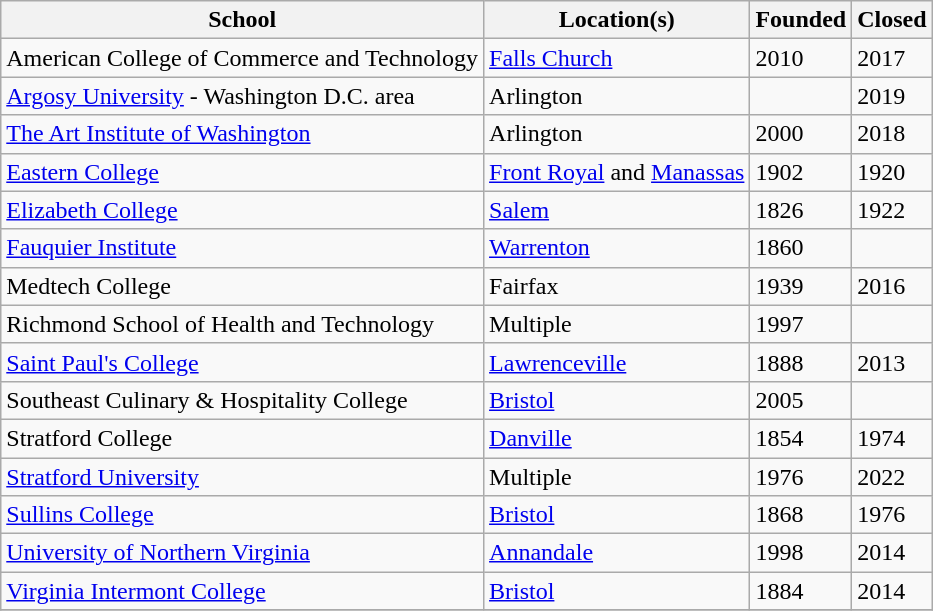<table class="wikitable sortable" style="text-align:left;">
<tr>
<th>School</th>
<th>Location(s)</th>
<th>Founded</th>
<th>Closed<br></th>
</tr>
<tr>
<td>American College of Commerce and Technology</td>
<td><a href='#'>Falls Church</a></td>
<td>2010</td>
<td>2017</td>
</tr>
<tr>
<td><a href='#'>Argosy University</a> - Washington D.C. area</td>
<td>Arlington</td>
<td></td>
<td>2019</td>
</tr>
<tr>
<td><a href='#'>The Art Institute of Washington</a></td>
<td>Arlington</td>
<td>2000</td>
<td>2018</td>
</tr>
<tr>
<td><a href='#'>Eastern College</a></td>
<td><a href='#'>Front Royal</a> and <a href='#'>Manassas</a></td>
<td>1902</td>
<td>1920</td>
</tr>
<tr>
<td><a href='#'>Elizabeth College</a></td>
<td><a href='#'>Salem</a></td>
<td>1826</td>
<td>1922</td>
</tr>
<tr>
<td><a href='#'>Fauquier Institute</a></td>
<td><a href='#'>Warrenton</a></td>
<td>1860</td>
<td></td>
</tr>
<tr>
<td>Medtech College</td>
<td>Fairfax</td>
<td>1939</td>
<td>2016</td>
</tr>
<tr>
<td>Richmond School of Health and Technology</td>
<td>Multiple</td>
<td>1997</td>
<td></td>
</tr>
<tr>
<td><a href='#'>Saint Paul's College</a></td>
<td><a href='#'>Lawrenceville</a></td>
<td>1888</td>
<td>2013</td>
</tr>
<tr>
<td>Southeast Culinary & Hospitality College</td>
<td><a href='#'>Bristol</a></td>
<td>2005</td>
<td></td>
</tr>
<tr>
<td>Stratford College</td>
<td><a href='#'>Danville</a></td>
<td>1854</td>
<td>1974</td>
</tr>
<tr>
<td><a href='#'>Stratford University</a></td>
<td>Multiple</td>
<td>1976</td>
<td>2022</td>
</tr>
<tr>
<td><a href='#'>Sullins College</a></td>
<td><a href='#'>Bristol</a></td>
<td>1868</td>
<td>1976</td>
</tr>
<tr>
<td><a href='#'>University of Northern Virginia</a></td>
<td><a href='#'>Annandale</a></td>
<td>1998</td>
<td>2014</td>
</tr>
<tr>
<td><a href='#'>Virginia Intermont College</a></td>
<td><a href='#'>Bristol</a></td>
<td>1884</td>
<td>2014</td>
</tr>
<tr>
</tr>
</table>
